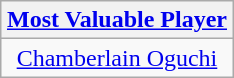<table class=wikitable style="text-align:center; margin:auto">
<tr>
<th><a href='#'>Most Valuable Player</a></th>
</tr>
<tr>
<td> <a href='#'>Chamberlain Oguchi</a></td>
</tr>
</table>
